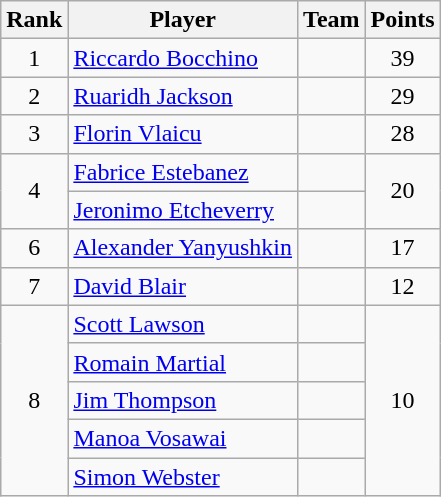<table class="wikitable">
<tr>
<th>Rank</th>
<th>Player</th>
<th>Team</th>
<th>Points</th>
</tr>
<tr>
<td rowspan=1 align=center>1</td>
<td><a href='#'>Riccardo Bocchino</a></td>
<td></td>
<td rowspan=1 align=center>39</td>
</tr>
<tr>
<td rowspan=1 align=center>2</td>
<td><a href='#'>Ruaridh Jackson</a></td>
<td></td>
<td rowspan=1 align=center>29</td>
</tr>
<tr>
<td rowspan=1 align=center>3</td>
<td><a href='#'>Florin Vlaicu</a></td>
<td></td>
<td rowspan=1 align=center>28</td>
</tr>
<tr>
<td rowspan=2 align=center>4</td>
<td><a href='#'>Fabrice Estebanez</a></td>
<td></td>
<td rowspan=2 align=center>20</td>
</tr>
<tr>
<td><a href='#'>Jeronimo Etcheverry</a></td>
<td></td>
</tr>
<tr>
<td rowspan=1 align=center>6</td>
<td><a href='#'>Alexander Yanyushkin</a></td>
<td></td>
<td rowspan=1 align=center>17</td>
</tr>
<tr>
<td rowspan=1 align=center>7</td>
<td><a href='#'>David Blair</a></td>
<td></td>
<td rowspan=1 align=center>12</td>
</tr>
<tr>
<td rowspan=5 align=center>8</td>
<td><a href='#'>Scott Lawson</a></td>
<td></td>
<td rowspan=5 align=center>10</td>
</tr>
<tr>
<td><a href='#'>Romain Martial</a></td>
<td></td>
</tr>
<tr>
<td><a href='#'>Jim Thompson</a></td>
<td></td>
</tr>
<tr>
<td><a href='#'>Manoa Vosawai</a></td>
<td></td>
</tr>
<tr>
<td><a href='#'>Simon Webster</a></td>
<td></td>
</tr>
</table>
